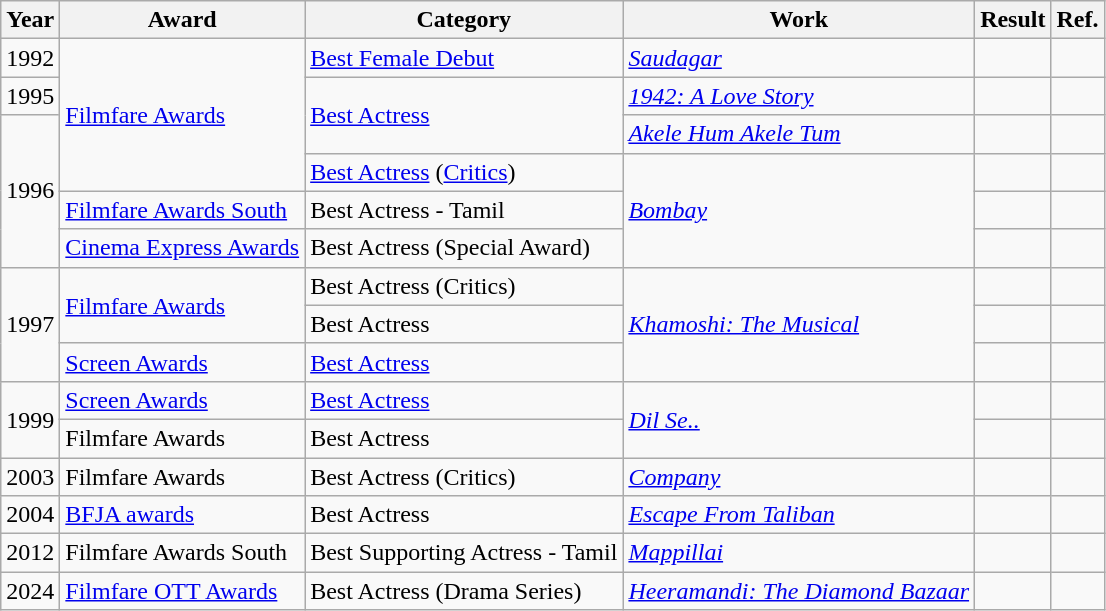<table class="wikitable">
<tr>
<th>Year</th>
<th>Award</th>
<th>Category</th>
<th>Work</th>
<th>Result</th>
<th>Ref.</th>
</tr>
<tr>
<td>1992</td>
<td rowspan="4"><a href='#'>Filmfare Awards</a></td>
<td><a href='#'>Best Female Debut</a></td>
<td><a href='#'><em>Saudagar</em></a></td>
<td></td>
<td></td>
</tr>
<tr>
<td>1995</td>
<td rowspan="2"><a href='#'>Best Actress</a></td>
<td><em><a href='#'>1942: A Love Story</a></em></td>
<td></td>
<td style="text-align:center;"></td>
</tr>
<tr>
<td rowspan="4">1996</td>
<td><em><a href='#'>Akele Hum Akele Tum</a></em></td>
<td></td>
<td style="text-align:center;"></td>
</tr>
<tr>
<td><a href='#'>Best Actress</a> (<a href='#'>Critics</a>)</td>
<td rowspan="3"><em><a href='#'>Bombay</a></em></td>
<td></td>
<td style="text-align:center;"></td>
</tr>
<tr>
<td><a href='#'>Filmfare Awards South</a></td>
<td>Best Actress - Tamil</td>
<td></td>
<td style="text-align:center;"></td>
</tr>
<tr>
<td><a href='#'>Cinema Express Awards</a></td>
<td>Best Actress (Special Award)</td>
<td></td>
<td style="text-align:center;"></td>
</tr>
<tr>
<td rowspan="3">1997</td>
<td rowspan="2"><a href='#'>Filmfare Awards</a></td>
<td>Best Actress (Critics)</td>
<td rowspan="3"><em><a href='#'>Khamoshi: The Musical</a></em></td>
<td></td>
<td style="text-align:center;"></td>
</tr>
<tr>
<td>Best Actress</td>
<td></td>
<td style="text-align:center;"></td>
</tr>
<tr>
<td><a href='#'>Screen Awards</a></td>
<td><a href='#'>Best Actress</a></td>
<td></td>
<td style="text-align:center;"></td>
</tr>
<tr>
<td rowspan="2">1999</td>
<td><a href='#'>Screen Awards</a></td>
<td><a href='#'>Best Actress</a></td>
<td rowspan="2"><em><a href='#'>Dil Se..</a></em></td>
<td></td>
<td style="text-align:center;"></td>
</tr>
<tr>
<td>Filmfare Awards</td>
<td>Best Actress</td>
<td></td>
<td style="text-align:center;"></td>
</tr>
<tr>
<td>2003</td>
<td>Filmfare Awards</td>
<td>Best Actress (Critics)</td>
<td><a href='#'><em>Company</em></a></td>
<td></td>
<td style="text-align:center;"></td>
</tr>
<tr>
<td>2004</td>
<td><a href='#'>BFJA awards</a></td>
<td>Best Actress</td>
<td><em><a href='#'>Escape From Taliban</a></em></td>
<td></td>
<td style="text-align:center;"></td>
</tr>
<tr>
<td>2012</td>
<td>Filmfare Awards South</td>
<td>Best Supporting Actress - Tamil</td>
<td><em><a href='#'>Mappillai</a></em></td>
<td></td>
<td style="text-align:center;"></td>
</tr>
<tr>
<td>2024</td>
<td><a href='#'>Filmfare OTT Awards</a></td>
<td>Best Actress (Drama Series)</td>
<td><em><a href='#'>Heeramandi: The Diamond Bazaar</a></em></td>
<td></td>
<td style="text-align:center;"></td>
</tr>
</table>
